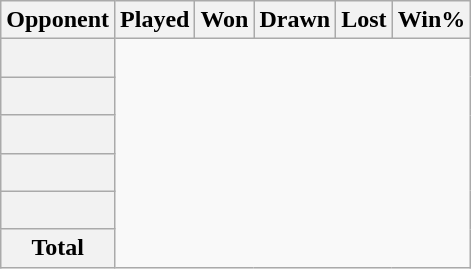<table class="wikitable plainrowheaders sortable" style="text-align:center">
<tr>
<th scope=col>Opponent</th>
<th scope=col>Played</th>
<th scope=col>Won</th>
<th scope=col>Drawn</th>
<th scope=col>Lost</th>
<th scope=col>Win%</th>
</tr>
<tr>
<th scope=row><br></th>
</tr>
<tr>
<th scope=row><br></th>
</tr>
<tr>
<th scope=row><br></th>
</tr>
<tr>
<th scope=row><br></th>
</tr>
<tr>
<th scope=row><br></th>
</tr>
<tr>
<th scope=row><strong>Total</strong><br></th>
</tr>
</table>
